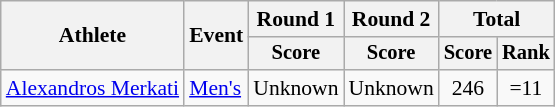<table class=wikitable style=font-size:90%;text-align:center>
<tr>
<th rowspan=2>Athlete</th>
<th rowspan=2>Event</th>
<th>Round 1</th>
<th>Round 2</th>
<th colspan=2>Total</th>
</tr>
<tr style=font-size:95%>
<th>Score</th>
<th>Score</th>
<th>Score</th>
<th>Rank</th>
</tr>
<tr>
<td align=left><a href='#'>Alexandros Merkati</a></td>
<td align=left><a href='#'>Men's</a></td>
<td>Unknown</td>
<td>Unknown</td>
<td>246</td>
<td>=11</td>
</tr>
</table>
